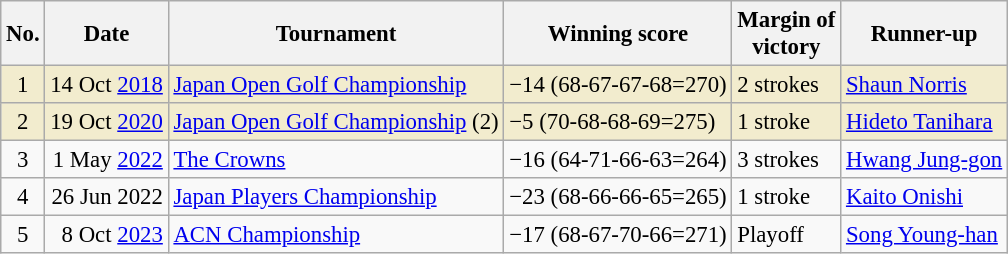<table class="wikitable" style="font-size:95%;">
<tr>
<th>No.</th>
<th>Date</th>
<th>Tournament</th>
<th>Winning score</th>
<th>Margin of<br>victory</th>
<th>Runner-up</th>
</tr>
<tr style="background:#f2ecce;">
<td align=center>1</td>
<td align=right>14 Oct <a href='#'>2018</a></td>
<td><a href='#'>Japan Open Golf Championship</a></td>
<td>−14 (68-67-67-68=270)</td>
<td>2 strokes</td>
<td> <a href='#'>Shaun Norris</a></td>
</tr>
<tr style="background:#f2ecce;">
<td align=center>2</td>
<td align=right>19 Oct <a href='#'>2020</a></td>
<td><a href='#'>Japan Open Golf Championship</a> (2)</td>
<td>−5 (70-68-68-69=275)</td>
<td>1 stroke</td>
<td> <a href='#'>Hideto Tanihara</a></td>
</tr>
<tr>
<td align=center>3</td>
<td align=right>1 May <a href='#'>2022</a></td>
<td><a href='#'>The Crowns</a></td>
<td>−16 (64-71-66-63=264)</td>
<td>3 strokes</td>
<td> <a href='#'>Hwang Jung-gon</a></td>
</tr>
<tr>
<td align=center>4</td>
<td align=right>26 Jun 2022</td>
<td><a href='#'>Japan Players Championship</a></td>
<td>−23 (68-66-66-65=265)</td>
<td>1 stroke</td>
<td> <a href='#'>Kaito Onishi</a></td>
</tr>
<tr>
<td align=center>5</td>
<td align=right>8 Oct <a href='#'>2023</a></td>
<td><a href='#'>ACN Championship</a></td>
<td>−17 (68-67-70-66=271)</td>
<td>Playoff</td>
<td> <a href='#'>Song Young-han</a></td>
</tr>
</table>
